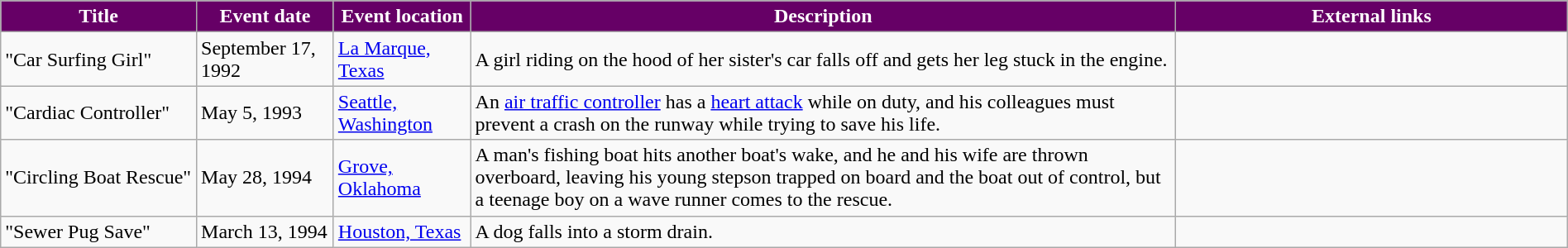<table class="wikitable" style="width: 100%;">
<tr>
<th style="background: #660066; color: #FFFFFF; width: 10%;">Title</th>
<th style="background: #660066; color: #FFFFFF; width: 7%;">Event date</th>
<th style="background: #660066; color: #FFFFFF; width: 7%;">Event location</th>
<th style="background: #660066; color: #FFFFFF; width: 36%;">Description</th>
<th style="background: #660066; color: #FFFFFF; width: 20%;">External links</th>
</tr>
<tr>
<td>"Car Surfing Girl"</td>
<td>September 17, 1992</td>
<td><a href='#'>La Marque, Texas</a></td>
<td>A girl riding on the hood of her sister's car falls off and gets her leg stuck in the engine.</td>
<td></td>
</tr>
<tr>
<td>"Cardiac Controller"</td>
<td>May 5, 1993</td>
<td><a href='#'>Seattle, Washington</a></td>
<td>An <a href='#'>air traffic controller</a> has a <a href='#'>heart attack</a> while on duty, and his colleagues must prevent a crash on the runway while trying to save his life.</td>
<td></td>
</tr>
<tr>
<td>"Circling Boat Rescue"</td>
<td>May 28, 1994</td>
<td><a href='#'>Grove, Oklahoma</a></td>
<td>A man's fishing boat hits another boat's wake, and he and his wife are thrown overboard, leaving his young stepson trapped on board and the boat out of control, but a teenage boy on a wave runner comes to the rescue.</td>
<td></td>
</tr>
<tr>
<td>"Sewer Pug Save"</td>
<td>March 13, 1994</td>
<td><a href='#'>Houston, Texas</a></td>
<td>A dog falls into a storm drain.</td>
<td></td>
</tr>
</table>
